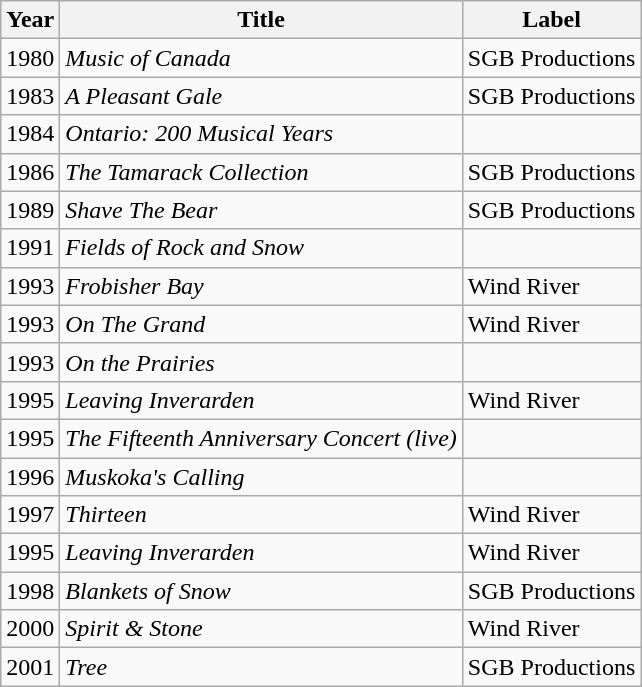<table class="wikitable">
<tr>
<th>Year</th>
<th>Title</th>
<th>Label</th>
</tr>
<tr>
<td>1980</td>
<td><em>Music of Canada</em></td>
<td>SGB Productions</td>
</tr>
<tr>
<td>1983</td>
<td><em>A Pleasant Gale</em></td>
<td>SGB Productions</td>
</tr>
<tr>
<td>1984</td>
<td><em>Ontario: 200 Musical Years</em></td>
<td></td>
</tr>
<tr>
<td>1986</td>
<td><em>The Tamarack Collection</em></td>
<td>SGB Productions</td>
</tr>
<tr>
<td>1989</td>
<td><em>Shave The Bear</em></td>
<td>SGB Productions</td>
</tr>
<tr>
<td>1991</td>
<td><em>Fields of Rock and Snow</em></td>
<td></td>
</tr>
<tr>
<td>1993</td>
<td><em>Frobisher Bay</em></td>
<td>Wind River</td>
</tr>
<tr>
<td>1993</td>
<td><em>On The Grand</em></td>
<td>Wind River</td>
</tr>
<tr>
<td>1993</td>
<td><em>On the Prairies</em></td>
<td></td>
</tr>
<tr>
<td>1995</td>
<td><em>Leaving Inverarden</em></td>
<td>Wind River</td>
</tr>
<tr>
<td>1995</td>
<td><em>The Fifteenth Anniversary Concert (live)</em></td>
<td></td>
</tr>
<tr>
<td>1996</td>
<td><em>Muskoka's Calling</em></td>
<td></td>
</tr>
<tr>
<td>1997</td>
<td><em>Thirteen</em></td>
<td>Wind River</td>
</tr>
<tr>
<td>1995</td>
<td><em>Leaving Inverarden</em></td>
<td>Wind River</td>
</tr>
<tr>
<td>1998</td>
<td><em>Blankets of Snow</em></td>
<td>SGB Productions</td>
</tr>
<tr>
<td>2000</td>
<td><em>Spirit & Stone</em></td>
<td>Wind River</td>
</tr>
<tr>
<td>2001</td>
<td><em>Tree</em></td>
<td>SGB Productions</td>
</tr>
</table>
